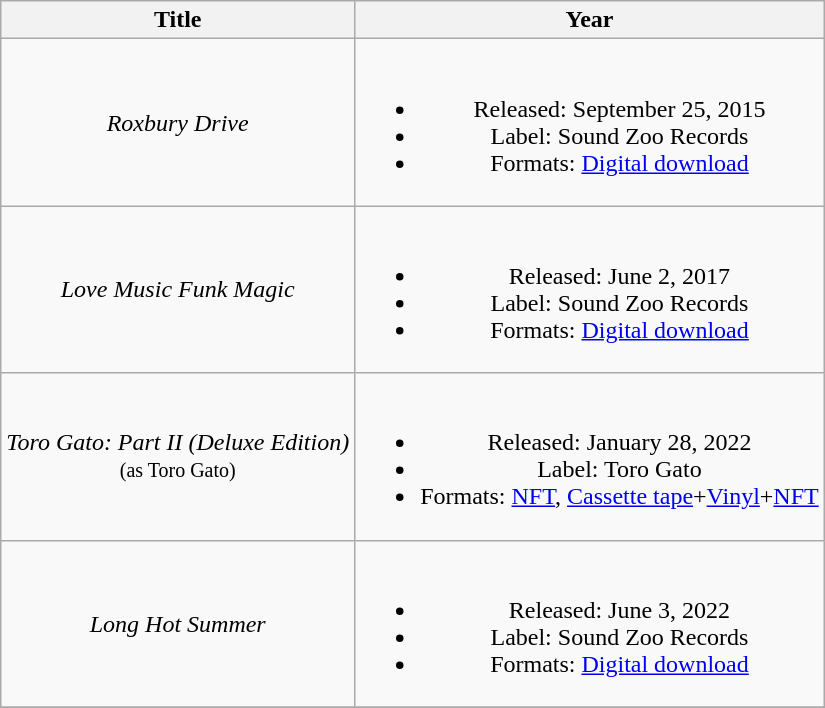<table class="wikitable plainrowheaders" style="text-align:center;">
<tr>
<th scope="col">Title</th>
<th scope="col">Year<br>
</th>
</tr>
<tr>
<td><em>Roxbury Drive</em></td>
<td><br><ul><li>Released: September 25, 2015</li><li>Label: Sound Zoo Records</li><li>Formats: <a href='#'>Digital download</a></li></ul></td>
</tr>
<tr>
<td><em>Love Music Funk Magic</em></td>
<td><br><ul><li>Released: June 2, 2017</li><li>Label: Sound Zoo Records</li><li>Formats: <a href='#'>Digital download</a></li></ul></td>
</tr>
<tr>
<td><em>Toro Gato: Part II (Deluxe Edition)</em>  <br><small>(as Toro Gato)</small></td>
<td><br><ul><li>Released: January 28, 2022</li><li>Label: Toro Gato</li><li>Formats: <a href='#'>NFT</a>, <a href='#'>Cassette tape</a>+<a href='#'>Vinyl</a>+<a href='#'>NFT</a></li></ul></td>
</tr>
<tr>
<td><em>Long Hot Summer</em> </td>
<td><br><ul><li>Released: June 3, 2022</li><li>Label: Sound Zoo Records</li><li>Formats: <a href='#'>Digital download</a></li></ul></td>
</tr>
<tr>
</tr>
</table>
